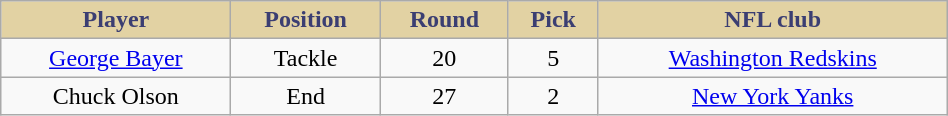<table class="wikitable" style="width:50%;">
<tr style="text-align:center; background:#e2d2a3; color:#3b3e72;">
<td><strong>Player</strong></td>
<td><strong>Position</strong></td>
<td><strong>Round</strong></td>
<td><strong>Pick</strong></td>
<td><strong>NFL club</strong></td>
</tr>
<tr style="text-align:center;" bgcolor="">
<td><a href='#'>George Bayer</a></td>
<td>Tackle</td>
<td>20</td>
<td>5</td>
<td><a href='#'>Washington Redskins</a></td>
</tr>
<tr style="text-align:center;" bgcolor="">
<td>Chuck Olson</td>
<td>End</td>
<td>27</td>
<td>2</td>
<td><a href='#'>New York Yanks</a> </td>
</tr>
</table>
